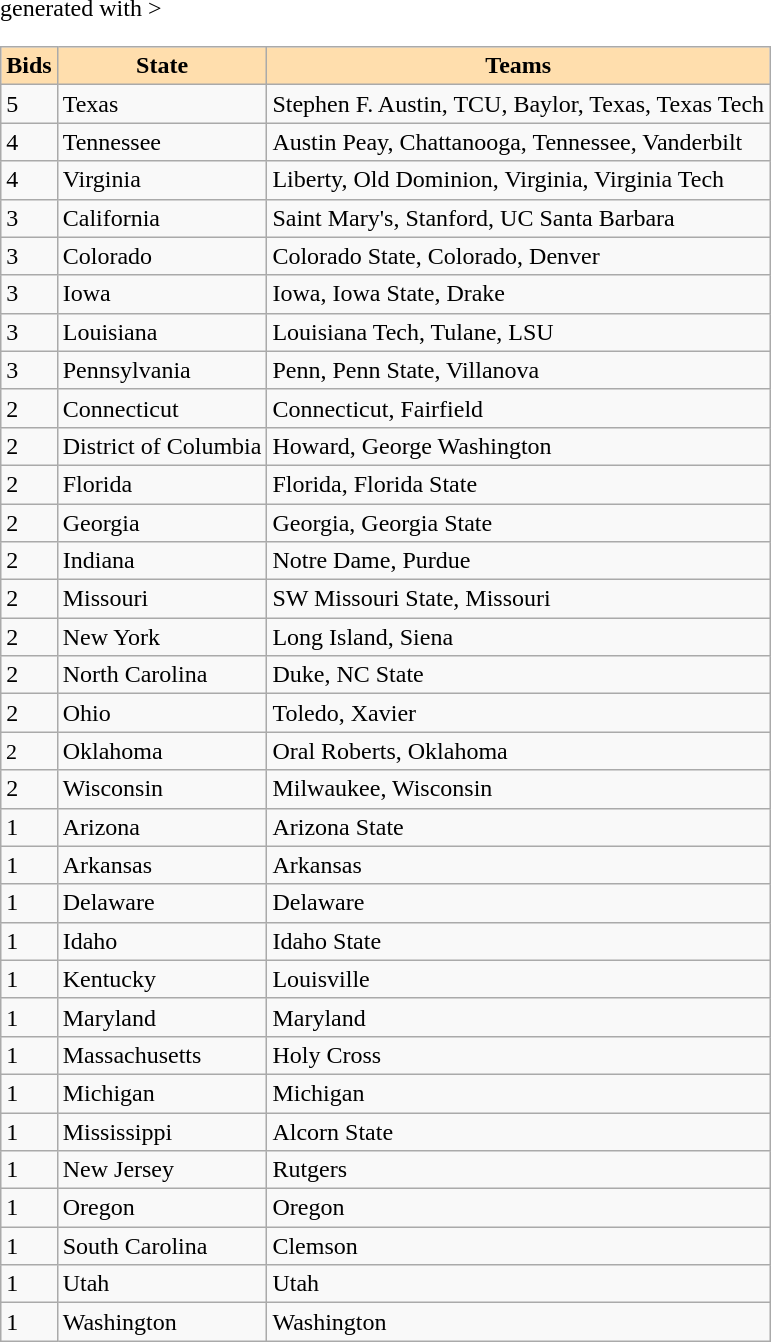<table class="wikitable sortable" <hiddentext>generated with   >
<tr>
<th style="background-color:#FFDEAD;">Bids</th>
<th style="background-color:#FFDEAD;">State</th>
<th style="background-color:#FFDEAD;">Teams</th>
</tr>
<tr valign="bottom">
<td height="14">5</td>
<td>Texas</td>
<td>Stephen F. Austin, TCU, Baylor, Texas, Texas Tech</td>
</tr>
<tr valign="bottom">
<td height="14">4</td>
<td>Tennessee</td>
<td>Austin Peay, Chattanooga, Tennessee, Vanderbilt</td>
</tr>
<tr valign="bottom">
<td height="14">4</td>
<td>Virginia</td>
<td>Liberty, Old Dominion, Virginia, Virginia Tech</td>
</tr>
<tr valign="bottom">
<td height="14">3</td>
<td>California</td>
<td>Saint Mary's, Stanford, UC Santa Barbara</td>
</tr>
<tr valign="bottom">
<td height="14">3</td>
<td>Colorado</td>
<td>Colorado State, Colorado, Denver</td>
</tr>
<tr valign="bottom">
<td height="14">3</td>
<td>Iowa</td>
<td>Iowa, Iowa State, Drake</td>
</tr>
<tr valign="bottom">
<td height="14">3</td>
<td>Louisiana</td>
<td>Louisiana Tech, Tulane, LSU</td>
</tr>
<tr valign="bottom">
<td height="14">3</td>
<td>Pennsylvania</td>
<td>Penn, Penn State, Villanova</td>
</tr>
<tr valign="bottom">
<td height="14">2</td>
<td>Connecticut</td>
<td>Connecticut, Fairfield</td>
</tr>
<tr valign="bottom">
<td height="14">2</td>
<td>District of Columbia</td>
<td>Howard, George Washington</td>
</tr>
<tr valign="bottom">
<td height="14">2</td>
<td>Florida</td>
<td>Florida, Florida State</td>
</tr>
<tr valign="bottom">
<td height="14">2</td>
<td>Georgia</td>
<td>Georgia, Georgia State</td>
</tr>
<tr valign="bottom">
<td height="14">2</td>
<td>Indiana</td>
<td>Notre Dame, Purdue</td>
</tr>
<tr valign="bottom">
<td height="14">2</td>
<td>Missouri</td>
<td>SW Missouri State, Missouri</td>
</tr>
<tr valign="bottom">
<td height="14">2</td>
<td>New York</td>
<td>Long Island, Siena</td>
</tr>
<tr valign="bottom">
<td height="14">2</td>
<td>North Carolina</td>
<td>Duke, NC State</td>
</tr>
<tr valign="bottom">
<td height="14">2</td>
<td>Ohio</td>
<td>Toledo, Xavier</td>
</tr>
<tr valign="bottom">
<td style="font-size:11pt"  height="14">2</td>
<td>Oklahoma</td>
<td>Oral Roberts, Oklahoma</td>
</tr>
<tr valign="bottom">
<td height="14">2</td>
<td>Wisconsin</td>
<td>Milwaukee, Wisconsin</td>
</tr>
<tr valign="bottom">
<td height="14">1</td>
<td>Arizona</td>
<td>Arizona State</td>
</tr>
<tr valign="bottom">
<td height="14">1</td>
<td>Arkansas</td>
<td>Arkansas</td>
</tr>
<tr valign="bottom">
<td height="14">1</td>
<td>Delaware</td>
<td>Delaware</td>
</tr>
<tr valign="bottom">
<td height="14">1</td>
<td>Idaho</td>
<td>Idaho State</td>
</tr>
<tr valign="bottom">
<td height="14">1</td>
<td>Kentucky</td>
<td>Louisville</td>
</tr>
<tr valign="bottom">
<td height="14">1</td>
<td>Maryland</td>
<td>Maryland</td>
</tr>
<tr valign="bottom">
<td height="14">1</td>
<td>Massachusetts</td>
<td>Holy Cross</td>
</tr>
<tr valign="bottom">
<td height="14">1</td>
<td>Michigan</td>
<td>Michigan</td>
</tr>
<tr valign="bottom">
<td height="14">1</td>
<td>Mississippi</td>
<td>Alcorn State</td>
</tr>
<tr valign="bottom">
<td height="14">1</td>
<td>New Jersey</td>
<td>Rutgers</td>
</tr>
<tr valign="bottom">
<td height="14">1</td>
<td>Oregon</td>
<td>Oregon</td>
</tr>
<tr valign="bottom">
<td height="14">1</td>
<td>South Carolina</td>
<td>Clemson</td>
</tr>
<tr valign="bottom">
<td height="14">1</td>
<td>Utah</td>
<td>Utah</td>
</tr>
<tr valign="bottom">
<td height="14">1</td>
<td>Washington</td>
<td>Washington</td>
</tr>
</table>
